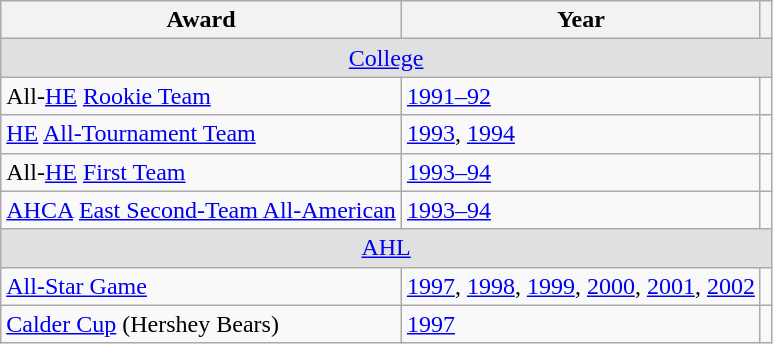<table class="wikitable">
<tr>
<th>Award</th>
<th>Year</th>
<th></th>
</tr>
<tr ALIGN="center" bgcolor="#e0e0e0">
<td colspan="3"><a href='#'>College</a></td>
</tr>
<tr>
<td>All-<a href='#'>HE</a> <a href='#'>Rookie Team</a></td>
<td><a href='#'>1991–92</a></td>
<td></td>
</tr>
<tr>
<td><a href='#'>HE</a> <a href='#'>All-Tournament Team</a></td>
<td><a href='#'>1993</a>, <a href='#'>1994</a></td>
<td></td>
</tr>
<tr>
<td>All-<a href='#'>HE</a> <a href='#'>First Team</a></td>
<td><a href='#'>1993–94</a></td>
<td></td>
</tr>
<tr>
<td><a href='#'>AHCA</a> <a href='#'>East Second-Team All-American</a></td>
<td><a href='#'>1993–94</a></td>
<td></td>
</tr>
<tr ALIGN="center" bgcolor="#e0e0e0">
<td colspan="3"><a href='#'>AHL</a></td>
</tr>
<tr>
<td><a href='#'>All-Star Game</a></td>
<td><a href='#'>1997</a>, <a href='#'>1998</a>, <a href='#'>1999</a>, <a href='#'>2000</a>, <a href='#'>2001</a>, <a href='#'>2002</a></td>
<td></td>
</tr>
<tr>
<td><a href='#'>Calder Cup</a> (Hershey Bears)</td>
<td><a href='#'>1997</a></td>
<td></td>
</tr>
</table>
